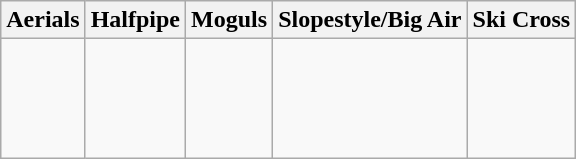<table class="wikitable">
<tr>
<th>Aerials</th>
<th>Halfpipe</th>
<th>Moguls</th>
<th>Slopestyle/Big Air</th>
<th>Ski Cross</th>
</tr>
<tr>
<td valign="top"><s></s><br><strong></strong><br><br><br></td>
<td valign="top"><s></s><br><strong></strong></td>
<td valign="top"><s></s><br><strong></strong><br><s></s><br><strong></strong><br><strong></strong></td>
<td valign="top"><strong></strong><br><strong></strong><br><br><br></td>
<td valign="top"><s></s><br><strong></strong><br><s></s><br><s></s><br><strong></strong></td>
</tr>
</table>
